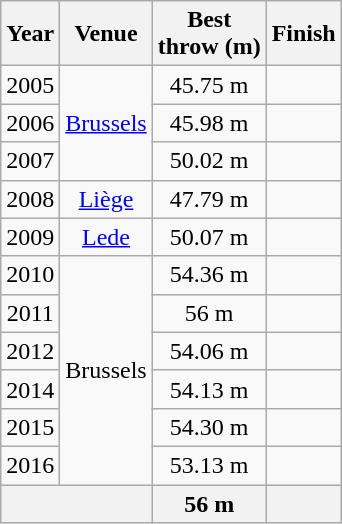<table class="wikitable" width="auto" style="text-align: center">
<tr>
<th>Year</th>
<th>Venue</th>
<th>Best <br> throw (m)</th>
<th>Finish</th>
</tr>
<tr>
<td>2005</td>
<td rowspan="3"><a href='#'>Brussels</a></td>
<td>45.75 m</td>
<td></td>
</tr>
<tr>
<td>2006</td>
<td>45.98 m</td>
<td></td>
</tr>
<tr>
<td>2007</td>
<td>50.02 m</td>
<td></td>
</tr>
<tr>
<td>2008</td>
<td><a href='#'>Liège</a></td>
<td>47.79 m</td>
<td></td>
</tr>
<tr>
<td>2009</td>
<td><a href='#'>Lede</a></td>
<td>50.07 m</td>
<td></td>
</tr>
<tr>
<td>2010</td>
<td rowspan="6">Brussels</td>
<td>54.36 m</td>
<td></td>
</tr>
<tr>
<td>2011</td>
<td>56 m</td>
<td></td>
</tr>
<tr>
<td>2012</td>
<td>54.06 m</td>
<td></td>
</tr>
<tr>
<td>2014</td>
<td>54.13 m</td>
<td></td>
</tr>
<tr>
<td>2015</td>
<td>54.30 m</td>
<td></td>
</tr>
<tr>
<td>2016</td>
<td>53.13 m</td>
<td></td>
</tr>
<tr>
<th colspan="2"></th>
<th>56 m</th>
<th></th>
</tr>
</table>
